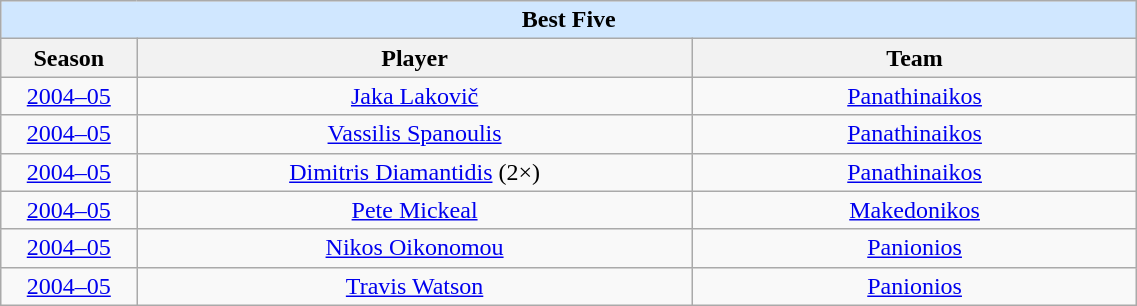<table class="wikitable" style="text-align: center;" width="60%">
<tr>
<td colspan=4 bgcolor="#D0E7FF"><strong>Best Five</strong></td>
</tr>
<tr>
<th width=5%>Season</th>
<th width=25%>Player</th>
<th width=20%>Team</th>
</tr>
<tr>
<td><a href='#'>2004–05</a></td>
<td align="center"> <a href='#'>Jaka Lakovič</a></td>
<td><a href='#'>Panathinaikos</a></td>
</tr>
<tr>
<td><a href='#'>2004–05</a></td>
<td align="center"> <a href='#'>Vassilis Spanoulis</a></td>
<td><a href='#'>Panathinaikos</a></td>
</tr>
<tr>
<td><a href='#'>2004–05</a></td>
<td align="center"> <a href='#'>Dimitris Diamantidis</a> (2×)</td>
<td><a href='#'>Panathinaikos</a></td>
</tr>
<tr>
<td><a href='#'>2004–05</a></td>
<td align="center"> <a href='#'>Pete Mickeal</a></td>
<td><a href='#'>Makedonikos</a></td>
</tr>
<tr>
<td><a href='#'>2004–05</a></td>
<td align="center"> <a href='#'>Nikos Oikonomou</a></td>
<td><a href='#'>Panionios</a></td>
</tr>
<tr>
<td><a href='#'>2004–05</a></td>
<td align="center"> <a href='#'>Travis Watson</a></td>
<td><a href='#'>Panionios</a></td>
</tr>
</table>
